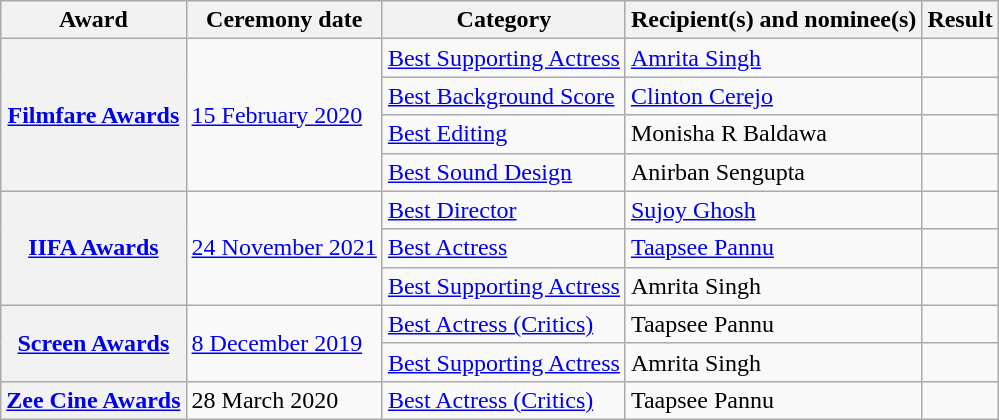<table class="wikitable plainrowheaders sortable">
<tr>
<th scope="col">Award</th>
<th scope="col">Ceremony date</th>
<th scope="col">Category</th>
<th scope="col">Recipient(s) and nominee(s)</th>
<th scope="col">Result</th>
</tr>
<tr>
<th scope="row" rowspan="4"><a href='#'>Filmfare Awards</a></th>
<td rowspan="4"><a href='#'>15 February 2020</a></td>
<td><a href='#'>Best Supporting Actress</a></td>
<td><a href='#'>Amrita Singh</a></td>
<td></td>
</tr>
<tr>
<td><a href='#'>Best Background Score</a></td>
<td><a href='#'>Clinton Cerejo</a></td>
<td></td>
</tr>
<tr>
<td><a href='#'>Best Editing</a></td>
<td>Monisha R Baldawa</td>
<td></td>
</tr>
<tr>
<td><a href='#'>Best Sound Design</a></td>
<td>Anirban Sengupta</td>
<td></td>
</tr>
<tr>
<th scope="row" rowspan="3"><a href='#'>IIFA Awards</a></th>
<td rowspan="3"><a href='#'>24 November 2021</a></td>
<td><a href='#'>Best Director</a></td>
<td><a href='#'>Sujoy Ghosh</a></td>
<td></td>
</tr>
<tr>
<td><a href='#'>Best Actress</a></td>
<td><a href='#'>Taapsee Pannu</a></td>
<td></td>
</tr>
<tr>
<td><a href='#'>Best Supporting Actress</a></td>
<td>Amrita Singh</td>
<td></td>
</tr>
<tr>
<th scope="row" rowspan="2"><a href='#'>Screen Awards</a></th>
<td rowspan="2"><a href='#'>8 December 2019</a></td>
<td><a href='#'>Best Actress (Critics)</a></td>
<td>Taapsee Pannu</td>
<td></td>
</tr>
<tr>
<td><a href='#'>Best Supporting Actress</a></td>
<td>Amrita Singh</td>
<td></td>
</tr>
<tr>
<th scope="row"><a href='#'>Zee Cine Awards</a></th>
<td>28 March 2020</td>
<td><a href='#'>Best Actress (Critics)</a></td>
<td>Taapsee Pannu</td>
<td></td>
</tr>
</table>
